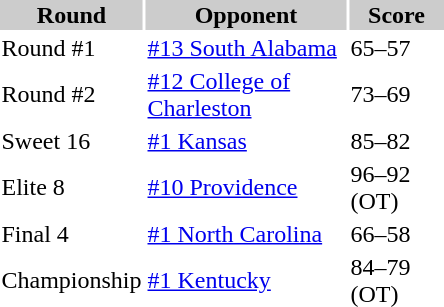<table style="border:'1' 'solid' 'gray' " width="300" align="left">
<tr>
<th bgcolor="#CCCCCC">Round</th>
<th bgcolor="#CCCCCC">Opponent</th>
<th bgcolor="#CCCCCC">Score</th>
</tr>
<tr>
<td>Round #1</td>
<td><a href='#'>#13 South Alabama</a></td>
<td>65–57</td>
</tr>
<tr>
<td>Round #2</td>
<td><a href='#'>#12 College of Charleston</a></td>
<td>73–69</td>
</tr>
<tr>
<td>Sweet 16</td>
<td><a href='#'>#1 Kansas</a></td>
<td>85–82</td>
</tr>
<tr>
<td>Elite 8</td>
<td><a href='#'>#10 Providence</a></td>
<td>96–92 (OT)</td>
</tr>
<tr>
<td>Final 4</td>
<td><a href='#'>#1 North Carolina</a></td>
<td>66–58</td>
</tr>
<tr>
<td>Championship</td>
<td><a href='#'>#1 Kentucky</a></td>
<td>84–79 (OT)</td>
</tr>
</table>
